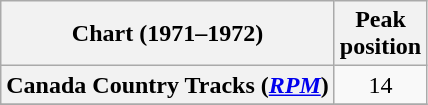<table class="wikitable sortable plainrowheaders" style="text-align:center">
<tr>
<th scope="col">Chart (1971–1972)</th>
<th scope="col">Peak<br>position</th>
</tr>
<tr>
<th scope="row">Canada Country Tracks (<em><a href='#'>RPM</a></em>)</th>
<td align="center">14</td>
</tr>
<tr>
</tr>
</table>
